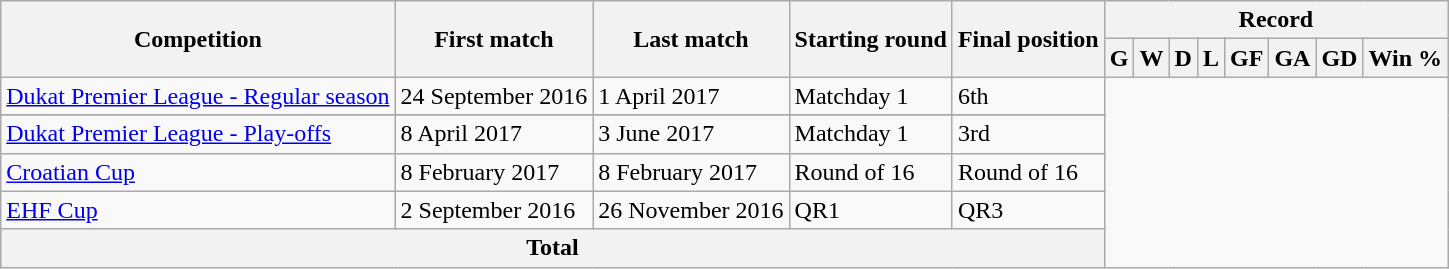<table class="wikitable" style="text-align: center">
<tr>
<th rowspan="2">Competition</th>
<th rowspan="2">First match</th>
<th rowspan="2">Last match</th>
<th rowspan="2">Starting round</th>
<th rowspan="2">Final position</th>
<th colspan="8">Record</th>
</tr>
<tr>
<th>G</th>
<th>W</th>
<th>D</th>
<th>L</th>
<th>GF</th>
<th>GA</th>
<th>GD</th>
<th>Win %</th>
</tr>
<tr>
<td align=left><a href='#'>Dukat Premier League - Regular season</a></td>
<td align=left>24 September 2016</td>
<td align=left>1 April 2017</td>
<td align=left>Matchday 1</td>
<td align=left>6th<br></td>
</tr>
<tr>
</tr>
<tr>
<td align=left><a href='#'>Dukat Premier League - Play-offs</a></td>
<td align=left>8 April 2017</td>
<td align=left>3 June 2017</td>
<td align=left>Matchday 1</td>
<td align=left>3rd<br></td>
</tr>
<tr>
<td align=left><a href='#'>Croatian Cup</a></td>
<td align=left>8 February 2017</td>
<td align=left>8 February 2017</td>
<td align=left>Round of 16</td>
<td align=left>Round of 16<br></td>
</tr>
<tr>
<td align=left><a href='#'>EHF Cup</a></td>
<td align=left>2 September 2016</td>
<td align=left>26 November 2016</td>
<td align=left>QR1</td>
<td align=left>QR3<br></td>
</tr>
<tr>
<th colspan="5">Total<br></th>
</tr>
</table>
